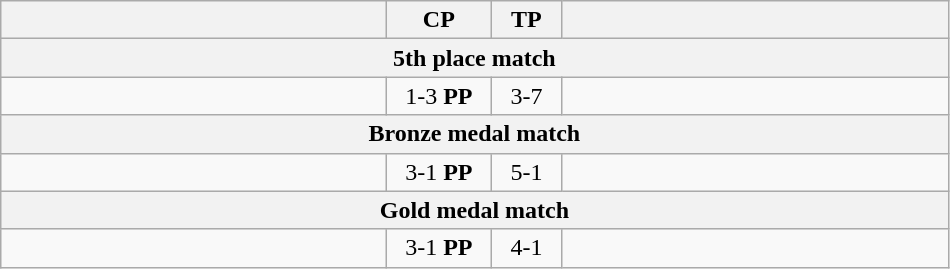<table class="wikitable" style="text-align: center;" |>
<tr>
<th width="250"></th>
<th width="62">CP</th>
<th width="40">TP</th>
<th width="250"></th>
</tr>
<tr>
<th colspan="5">5th place match</th>
</tr>
<tr>
<td style="text-align:left;"></td>
<td>1-3 <strong>PP</strong></td>
<td>3-7</td>
<td style="text-align:left;"><strong></strong></td>
</tr>
<tr>
<th colspan="5">Bronze medal match</th>
</tr>
<tr>
<td style="text-align:left;"><strong></strong></td>
<td>3-1 <strong>PP</strong></td>
<td>5-1</td>
<td style="text-align:left;"></td>
</tr>
<tr>
<th colspan="5">Gold medal match</th>
</tr>
<tr>
<td style="text-align:left;"><strong></strong></td>
<td>3-1 <strong>PP</strong></td>
<td>4-1</td>
<td style="text-align:left;"></td>
</tr>
</table>
